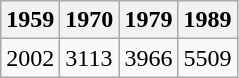<table class="wikitable">
<tr>
<th>1959</th>
<th>1970</th>
<th>1979</th>
<th>1989</th>
</tr>
<tr>
<td>2002</td>
<td>3113</td>
<td>3966</td>
<td>5509</td>
</tr>
</table>
